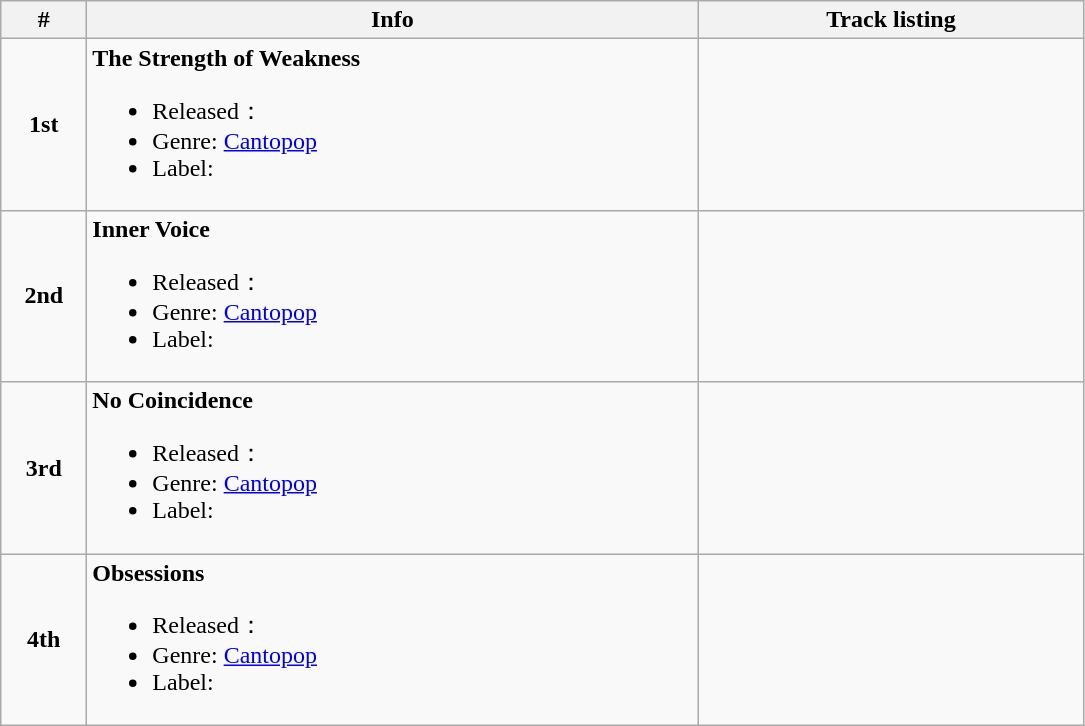<table class="wikitable">
<tr>
<th align="left" width="50px">#</th>
<th align="left" width="400px">Info</th>
<th align="left" width="250px">Track listing</th>
</tr>
<tr>
<td align="center"><strong>1st</strong></td>
<td align="left"><strong>The Strength of Weakness</strong><br><ul><li>Released：</li><li>Genre: <a href='#'>Cantopop</a></li><li>Label: </li></ul></td>
<td align="left" style="font-size: 85%;"><br></td>
</tr>
<tr>
<td align="center"><strong>2nd</strong></td>
<td align="left"><strong>Inner Voice</strong><br><ul><li>Released：</li><li>Genre: <a href='#'>Cantopop</a></li><li>Label: </li></ul></td>
<td align="left" style="font-size: 85%;"><br></td>
</tr>
<tr>
<td align="center"><strong>3rd</strong></td>
<td align="left"><strong>No Coincidence</strong><br><ul><li>Released：</li><li>Genre: <a href='#'>Cantopop</a></li><li>Label: </li></ul></td>
<td align="left" style="font-size: 85%;"><br></td>
</tr>
<tr>
<td align="center"><strong>4th</strong></td>
<td align="left"><strong>Obsessions</strong><br><ul><li>Released：</li><li>Genre: <a href='#'>Cantopop</a></li><li>Label: </li></ul></td>
<td align="left" style="font-size: 85%;"><br></td>
</tr>
</table>
